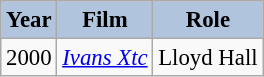<table class="wikitable" style="font-size:95%;">
<tr>
<th style="background:#B0C4DE;">Year</th>
<th style="background:#B0C4DE;">Film</th>
<th style="background:#B0C4DE;">Role</th>
</tr>
<tr>
<td>2000</td>
<td><em><a href='#'>Ivans Xtc</a></em></td>
<td>Lloyd Hall</td>
</tr>
</table>
